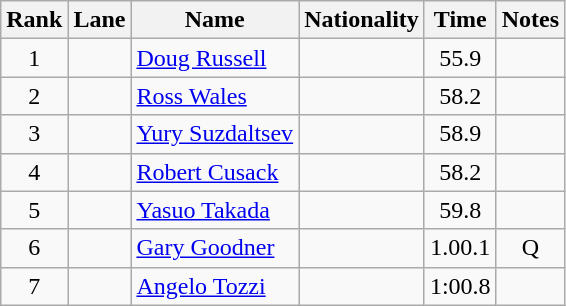<table class="wikitable sortable" style="text-align:center">
<tr>
<th>Rank</th>
<th>Lane</th>
<th>Name</th>
<th>Nationality</th>
<th>Time</th>
<th>Notes</th>
</tr>
<tr>
<td>1</td>
<td></td>
<td align="left"><a href='#'>Doug Russell</a></td>
<td align="left"></td>
<td>55.9</td>
<td></td>
</tr>
<tr>
<td>2</td>
<td></td>
<td align="left"><a href='#'>Ross Wales</a></td>
<td align=left></td>
<td>58.2</td>
<td></td>
</tr>
<tr>
<td>3</td>
<td></td>
<td align="left"><a href='#'>Yury Suzdaltsev</a></td>
<td align="left"></td>
<td>58.9</td>
<td></td>
</tr>
<tr>
<td>4</td>
<td></td>
<td align="left"><a href='#'>Robert Cusack</a></td>
<td align="left"></td>
<td>58.2</td>
<td></td>
</tr>
<tr>
<td>5</td>
<td></td>
<td align="left"><a href='#'>Yasuo Takada</a></td>
<td align="left"></td>
<td>59.8</td>
<td></td>
</tr>
<tr>
<td>6</td>
<td></td>
<td align="left"><a href='#'>Gary Goodner</a></td>
<td align="left"></td>
<td>1.00.1</td>
<td>Q</td>
</tr>
<tr>
<td>7</td>
<td></td>
<td align="left"><a href='#'>Angelo Tozzi</a></td>
<td align="left"></td>
<td>1:00.8</td>
<td></td>
</tr>
</table>
